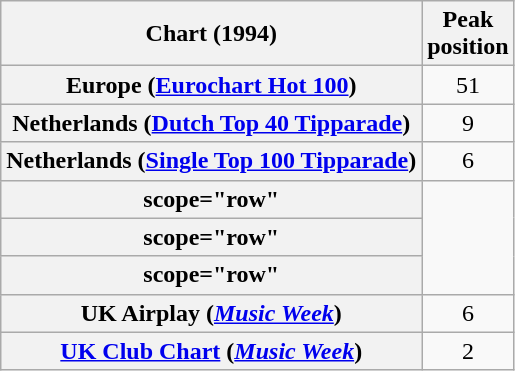<table class="wikitable sortable plainrowheaders" style="text-align:center">
<tr>
<th>Chart (1994)</th>
<th>Peak<br>position</th>
</tr>
<tr>
<th scope="row">Europe (<a href='#'>Eurochart Hot 100</a>)</th>
<td>51</td>
</tr>
<tr>
<th scope="row">Netherlands (<a href='#'>Dutch Top 40 Tipparade</a>)</th>
<td>9</td>
</tr>
<tr>
<th scope="row">Netherlands (<a href='#'>Single Top 100 Tipparade</a>)</th>
<td>6</td>
</tr>
<tr>
<th>scope="row"</th>
</tr>
<tr>
<th>scope="row"</th>
</tr>
<tr>
<th>scope="row"</th>
</tr>
<tr>
<th scope="row">UK Airplay (<em><a href='#'>Music Week</a></em>)</th>
<td>6</td>
</tr>
<tr>
<th scope="row"><a href='#'>UK Club Chart</a> (<em><a href='#'>Music Week</a></em>)</th>
<td>2</td>
</tr>
</table>
